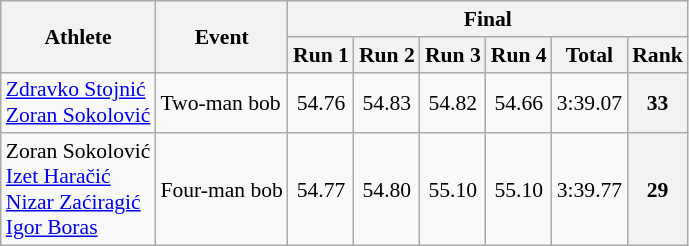<table class="wikitable" style="font-size:90%">
<tr>
<th rowspan="2">Athlete</th>
<th rowspan="2">Event</th>
<th colspan="6">Final</th>
</tr>
<tr>
<th>Run 1</th>
<th>Run 2</th>
<th>Run 3</th>
<th>Run 4</th>
<th>Total</th>
<th>Rank</th>
</tr>
<tr>
<td><a href='#'>Zdravko Stojnić</a><br><a href='#'>Zoran Sokolović</a></td>
<td>Two-man bob</td>
<td align="center">54.76</td>
<td align="center">54.83</td>
<td align="center">54.82</td>
<td align="center">54.66</td>
<td align="center">3:39.07</td>
<th align="center">33</th>
</tr>
<tr>
<td>Zoran Sokolović<br><a href='#'>Izet Haračić</a><br><a href='#'>Nizar Zaćiragić</a><br><a href='#'>Igor Boras</a></td>
<td>Four-man bob</td>
<td align="center">54.77</td>
<td align="center">54.80</td>
<td align="center">55.10</td>
<td align="center">55.10</td>
<td align="center">3:39.77</td>
<th align="center">29</th>
</tr>
</table>
